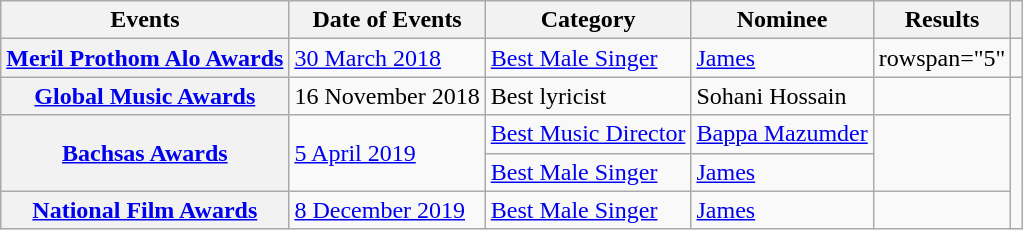<table class="wikitable">
<tr>
<th>Events</th>
<th>Date of Events</th>
<th>Category</th>
<th>Nominee</th>
<th>Results</th>
<th></th>
</tr>
<tr>
<th><a href='#'>Meril Prothom Alo Awards</a></th>
<td><a href='#'>30 March 2018</a></td>
<td><a href='#'>Best Male Singer</a></td>
<td><a href='#'>James</a></td>
<td>rowspan="5" </td>
<td></td>
</tr>
<tr>
<th><a href='#'>Global Music Awards</a></th>
<td>16 November 2018</td>
<td>Best lyricist</td>
<td>Sohani Hossain</td>
<td></td>
</tr>
<tr>
<th rowspan="2"><a href='#'>Bachsas Awards</a></th>
<td rowspan="2"><a href='#'>5 April 2019</a></td>
<td><a href='#'>Best Music Director</a></td>
<td><a href='#'>Bappa Mazumder</a></td>
<td rowspan="2"><br><br></td>
</tr>
<tr>
<td><a href='#'>Best Male Singer</a></td>
<td><a href='#'>James</a></td>
</tr>
<tr>
<th><a href='#'>National Film Awards</a></th>
<td><a href='#'>8 December 2019</a></td>
<td><a href='#'>Best Male Singer</a></td>
<td><a href='#'>James</a></td>
<td><br></td>
</tr>
</table>
